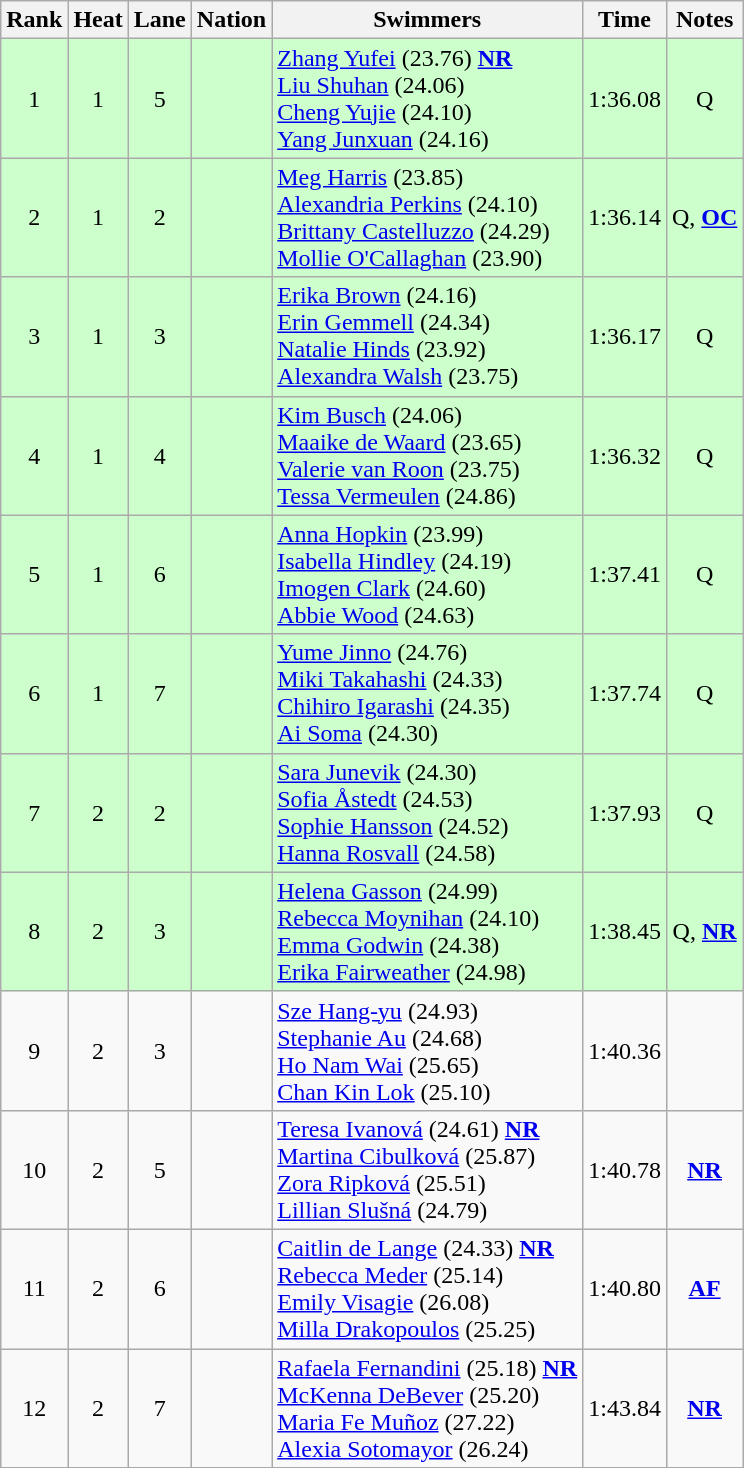<table class="wikitable sortable" style="text-align:center">
<tr>
<th>Rank</th>
<th>Heat</th>
<th>Lane</th>
<th>Nation</th>
<th>Swimmers</th>
<th>Time</th>
<th>Notes</th>
</tr>
<tr bgcolor=ccffcc>
<td>1</td>
<td>1</td>
<td>5</td>
<td align=left></td>
<td align=left><a href='#'>Zhang Yufei</a> (23.76) <strong><a href='#'>NR</a></strong><br><a href='#'>Liu Shuhan</a> (24.06)<br><a href='#'>Cheng Yujie</a> (24.10)<br><a href='#'>Yang Junxuan</a> (24.16)</td>
<td>1:36.08</td>
<td>Q</td>
</tr>
<tr bgcolor=ccffcc>
<td>2</td>
<td>1</td>
<td>2</td>
<td align=left></td>
<td align=left><a href='#'>Meg Harris</a> (23.85)<br><a href='#'>Alexandria Perkins</a> (24.10)<br><a href='#'>Brittany Castelluzzo</a> (24.29)<br><a href='#'>Mollie O'Callaghan</a> (23.90)</td>
<td>1:36.14</td>
<td>Q, <strong><a href='#'>OC</a></strong></td>
</tr>
<tr bgcolor=ccffcc>
<td>3</td>
<td>1</td>
<td>3</td>
<td align=left></td>
<td align=left><a href='#'>Erika Brown</a> (24.16)<br><a href='#'>Erin Gemmell</a> (24.34)<br><a href='#'>Natalie Hinds</a> (23.92)<br><a href='#'>Alexandra Walsh</a> (23.75)</td>
<td>1:36.17</td>
<td>Q</td>
</tr>
<tr bgcolor=ccffcc>
<td>4</td>
<td>1</td>
<td>4</td>
<td align=left></td>
<td align=left><a href='#'>Kim Busch</a> (24.06)<br><a href='#'>Maaike de Waard</a> (23.65)<br><a href='#'>Valerie van Roon</a> (23.75)<br><a href='#'>Tessa Vermeulen</a> (24.86)</td>
<td>1:36.32</td>
<td>Q</td>
</tr>
<tr bgcolor=ccffcc>
<td>5</td>
<td>1</td>
<td>6</td>
<td align=left></td>
<td align=left><a href='#'>Anna Hopkin</a> (23.99)<br><a href='#'>Isabella Hindley</a> (24.19)<br><a href='#'>Imogen Clark</a> (24.60)<br><a href='#'>Abbie Wood</a> (24.63)</td>
<td>1:37.41</td>
<td>Q</td>
</tr>
<tr bgcolor=ccffcc>
<td>6</td>
<td>1</td>
<td>7</td>
<td align=left></td>
<td align=left><a href='#'>Yume Jinno</a> (24.76)<br><a href='#'>Miki Takahashi</a> (24.33)<br><a href='#'>Chihiro Igarashi</a> (24.35)<br><a href='#'>Ai Soma</a> (24.30)</td>
<td>1:37.74</td>
<td>Q</td>
</tr>
<tr bgcolor=ccffcc>
<td>7</td>
<td>2</td>
<td>2</td>
<td align=left></td>
<td align=left><a href='#'>Sara Junevik</a> (24.30)<br><a href='#'>Sofia Åstedt</a> (24.53)<br><a href='#'>Sophie Hansson</a> (24.52)<br><a href='#'>Hanna Rosvall</a> (24.58)</td>
<td>1:37.93</td>
<td>Q</td>
</tr>
<tr bgcolor=ccffcc>
<td>8</td>
<td>2</td>
<td>3</td>
<td align=left></td>
<td align=left><a href='#'>Helena Gasson</a> (24.99)<br><a href='#'>Rebecca Moynihan</a> (24.10)<br><a href='#'>Emma Godwin</a> (24.38)<br><a href='#'>Erika Fairweather</a> (24.98)</td>
<td>1:38.45</td>
<td>Q, <strong><a href='#'>NR</a></strong></td>
</tr>
<tr>
<td>9</td>
<td>2</td>
<td>3</td>
<td align=left></td>
<td align=left><a href='#'>Sze Hang-yu</a> (24.93)<br><a href='#'>Stephanie Au</a> (24.68)<br><a href='#'>Ho Nam Wai</a> (25.65)<br><a href='#'>Chan Kin Lok</a> (25.10)</td>
<td>1:40.36</td>
<td></td>
</tr>
<tr>
<td>10</td>
<td>2</td>
<td>5</td>
<td align=left></td>
<td align=left><a href='#'>Teresa Ivanová</a> (24.61) <strong><a href='#'>NR</a></strong> <br><a href='#'>Martina Cibulková</a> (25.87)<br><a href='#'>Zora Ripková</a> (25.51)<br><a href='#'>Lillian Slušná</a> (24.79)</td>
<td>1:40.78</td>
<td><strong><a href='#'>NR</a></strong></td>
</tr>
<tr>
<td>11</td>
<td>2</td>
<td>6</td>
<td align=left></td>
<td align=left><a href='#'>Caitlin de Lange</a> (24.33) <strong><a href='#'>NR</a></strong><br><a href='#'>Rebecca Meder</a> (25.14)<br><a href='#'>Emily Visagie</a> (26.08)<br><a href='#'>Milla Drakopoulos</a> (25.25)</td>
<td>1:40.80</td>
<td><strong><a href='#'>AF</a></strong></td>
</tr>
<tr>
<td>12</td>
<td>2</td>
<td>7</td>
<td align=left></td>
<td align=left><a href='#'>Rafaela Fernandini</a> (25.18) <strong><a href='#'>NR</a></strong><br><a href='#'>McKenna DeBever</a> (25.20)<br><a href='#'>Maria Fe Muñoz</a> (27.22)<br><a href='#'>Alexia Sotomayor</a> (26.24)</td>
<td>1:43.84</td>
<td><strong><a href='#'>NR</a></strong></td>
</tr>
</table>
